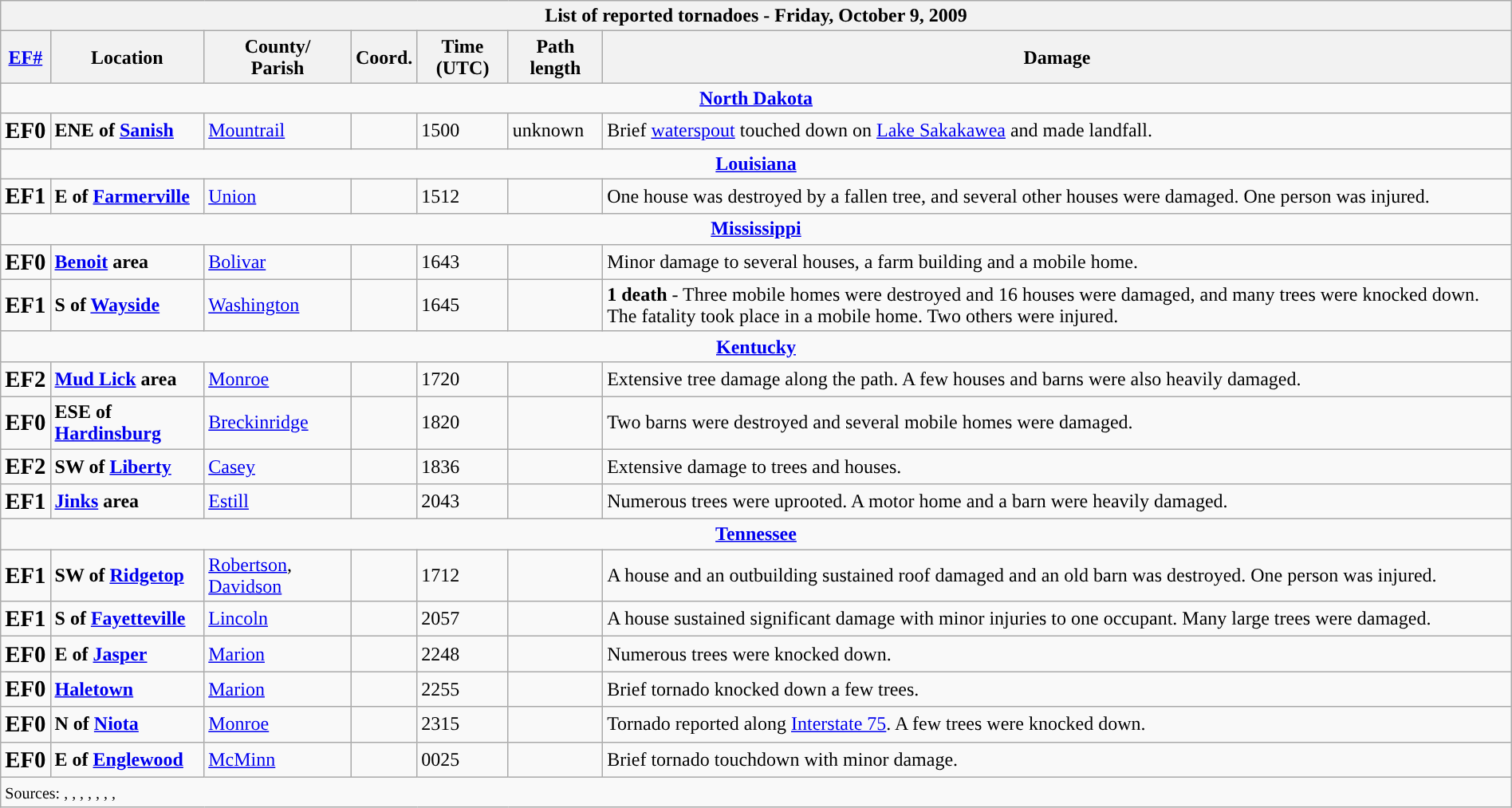<table class="wikitable collapsible" width="100%">
<tr>
<th colspan="7">List of reported tornadoes - Friday, October 9, 2009</th>
</tr>
<tr>
<th><a href='#'>EF#</a></th>
<th>Location</th>
<th>County/<br>Parish</th>
<th>Coord.</th>
<th>Time (UTC)</th>
<th>Path length</th>
<th>Damage</th>
</tr>
<tr>
<td colspan="7" align=center><strong><a href='#'>North Dakota</a></strong></td>
</tr>
<tr>
<td><big><strong>EF0</strong></big></td>
<td><strong>ENE of <a href='#'>Sanish</a></strong></td>
<td><a href='#'>Mountrail</a></td>
<td></td>
<td>1500</td>
<td>unknown</td>
<td>Brief <a href='#'>waterspout</a> touched down on <a href='#'>Lake Sakakawea</a> and made landfall.</td>
</tr>
<tr>
<td colspan="7" align=center><strong><a href='#'>Louisiana</a></strong></td>
</tr>
<tr>
<td><big><strong>EF1</strong></big></td>
<td><strong>E of <a href='#'>Farmerville</a></strong></td>
<td><a href='#'>Union</a></td>
<td></td>
<td>1512</td>
<td></td>
<td>One house was destroyed by a fallen tree, and several other houses were damaged. One person was injured.</td>
</tr>
<tr>
<td colspan="7" align=center><strong><a href='#'>Mississippi</a></strong></td>
</tr>
<tr>
<td><big><strong>EF0</strong></big></td>
<td><strong><a href='#'>Benoit</a> area</strong></td>
<td><a href='#'>Bolivar</a></td>
<td></td>
<td>1643</td>
<td></td>
<td>Minor damage to several houses, a farm building and a mobile home.</td>
</tr>
<tr>
<td><big><strong>EF1</strong></big></td>
<td><strong>S of <a href='#'>Wayside</a></strong></td>
<td><a href='#'>Washington</a></td>
<td></td>
<td>1645</td>
<td></td>
<td><strong>1 death</strong> - Three mobile homes were destroyed and 16 houses were damaged, and many trees were knocked down. The fatality took place in a mobile home. Two others were injured.</td>
</tr>
<tr>
<td colspan="7" align=center><strong><a href='#'>Kentucky</a></strong></td>
</tr>
<tr>
<td><big><strong>EF2</strong></big></td>
<td><strong><a href='#'>Mud Lick</a> area</strong></td>
<td><a href='#'>Monroe</a></td>
<td></td>
<td>1720</td>
<td></td>
<td>Extensive tree damage along the path. A few houses and barns were also heavily damaged.</td>
</tr>
<tr>
<td><big><strong>EF0</strong></big></td>
<td><strong>ESE of <a href='#'>Hardinsburg</a></strong></td>
<td><a href='#'>Breckinridge</a></td>
<td></td>
<td>1820</td>
<td></td>
<td>Two barns were destroyed and several mobile homes were damaged.</td>
</tr>
<tr>
<td><big><strong>EF2</strong></big></td>
<td><strong>SW of <a href='#'>Liberty</a></strong></td>
<td><a href='#'>Casey</a></td>
<td></td>
<td>1836</td>
<td></td>
<td>Extensive damage to trees and houses.</td>
</tr>
<tr>
<td><big><strong>EF1</strong></big></td>
<td><strong><a href='#'>Jinks</a> area</strong></td>
<td><a href='#'>Estill</a></td>
<td></td>
<td>2043</td>
<td></td>
<td>Numerous trees were uprooted. A motor home and a barn were heavily damaged.</td>
</tr>
<tr>
<td colspan="7" align=center><strong><a href='#'>Tennessee</a></strong></td>
</tr>
<tr>
<td><big><strong>EF1</strong></big></td>
<td><strong>SW of <a href='#'>Ridgetop</a></strong></td>
<td><a href='#'>Robertson</a>, <a href='#'>Davidson</a></td>
<td></td>
<td>1712</td>
<td></td>
<td>A house and an outbuilding sustained roof damaged and an old barn was destroyed. One person was injured.</td>
</tr>
<tr>
<td><big><strong>EF1</strong></big></td>
<td><strong>S of <a href='#'>Fayetteville</a></strong></td>
<td><a href='#'>Lincoln</a></td>
<td></td>
<td>2057</td>
<td></td>
<td>A house sustained significant damage with minor injuries to one occupant. Many large trees were damaged.</td>
</tr>
<tr>
<td><big><strong>EF0</strong></big></td>
<td><strong>E of <a href='#'>Jasper</a></strong></td>
<td><a href='#'>Marion</a></td>
<td></td>
<td>2248</td>
<td></td>
<td>Numerous trees were knocked down.</td>
</tr>
<tr>
<td><big><strong>EF0</strong></big></td>
<td><strong><a href='#'>Haletown</a></strong></td>
<td><a href='#'>Marion</a></td>
<td></td>
<td>2255</td>
<td></td>
<td>Brief tornado knocked down a few trees.</td>
</tr>
<tr>
<td><big><strong>EF0</strong></big></td>
<td><strong>N of <a href='#'>Niota</a></strong></td>
<td><a href='#'>Monroe</a></td>
<td></td>
<td>2315</td>
<td></td>
<td>Tornado reported along <a href='#'>Interstate 75</a>. A few trees were knocked down.</td>
</tr>
<tr>
<td><big><strong>EF0</strong></big></td>
<td><strong>E of <a href='#'>Englewood</a></strong></td>
<td><a href='#'>McMinn</a></td>
<td></td>
<td>0025</td>
<td></td>
<td>Brief tornado touchdown with minor damage.</td>
</tr>
<tr>
<td colspan="7"><small>Sources: , , , , , , , </small></td>
</tr>
</table>
